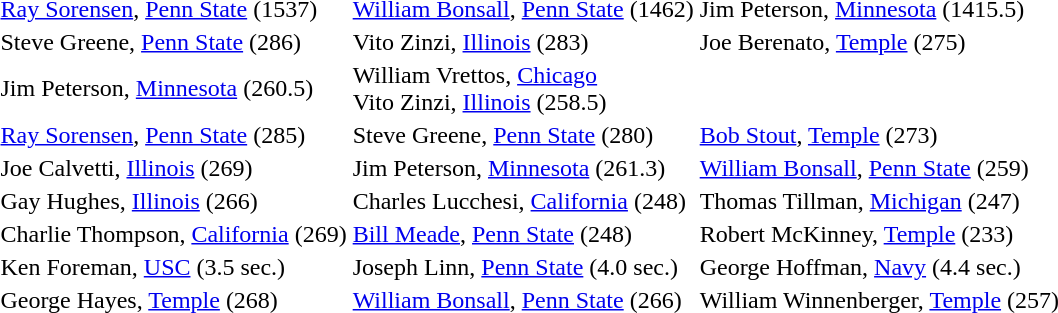<table>
<tr>
<th scope=row style="text-align:left"></th>
<td><a href='#'>Ray Sorensen</a>, <a href='#'>Penn State</a> (1537)</td>
<td><a href='#'>William Bonsall</a>, <a href='#'>Penn State</a> (1462)</td>
<td>Jim Peterson, <a href='#'>Minnesota</a> (1415.5)</td>
</tr>
<tr>
<th scope=row style="text-align:left"></th>
<td>Steve Greene, <a href='#'>Penn State</a> (286)</td>
<td>Vito Zinzi, <a href='#'>Illinois</a> (283)</td>
<td>Joe Berenato, <a href='#'>Temple</a> (275)</td>
</tr>
<tr>
<th scope=row style="text-align:left"></th>
<td>Jim Peterson, <a href='#'>Minnesota</a> (260.5)</td>
<td>William Vrettos, <a href='#'>Chicago</a><br>Vito Zinzi, <a href='#'>Illinois</a> (258.5)</td>
<td></td>
</tr>
<tr>
<th scope=row style="text-align:left"></th>
<td><a href='#'>Ray Sorensen</a>, <a href='#'>Penn State</a> (285)</td>
<td>Steve Greene, <a href='#'>Penn State</a> (280)</td>
<td><a href='#'>Bob Stout</a>, <a href='#'>Temple</a> (273)</td>
</tr>
<tr>
<th scope=row style="text-align:left"></th>
<td>Joe Calvetti, <a href='#'>Illinois</a> (269)</td>
<td>Jim Peterson, <a href='#'>Minnesota</a> (261.3)</td>
<td><a href='#'>William Bonsall</a>, <a href='#'>Penn State</a> (259)</td>
</tr>
<tr>
<th scope=row style="text-align:left"></th>
<td>Gay Hughes, <a href='#'>Illinois</a> (266)</td>
<td>Charles Lucchesi, <a href='#'>California</a> (248)</td>
<td>Thomas Tillman, <a href='#'>Michigan</a> (247)</td>
</tr>
<tr>
<th scope=row style="text-align:left"></th>
<td>Charlie Thompson, <a href='#'>California</a> (269)</td>
<td><a href='#'>Bill Meade</a>, <a href='#'>Penn State</a> (248)</td>
<td>Robert McKinney, <a href='#'>Temple</a> (233)</td>
</tr>
<tr>
<th scope=row style="text-align:left"></th>
<td>Ken Foreman, <a href='#'>USC</a> (3.5 sec.)</td>
<td>Joseph Linn, <a href='#'>Penn State</a> (4.0 sec.)</td>
<td>George Hoffman, <a href='#'>Navy</a> (4.4 sec.)</td>
</tr>
<tr>
<th scope=row style="text-align:left"></th>
<td>George Hayes, <a href='#'>Temple</a> (268)</td>
<td><a href='#'>William Bonsall</a>, <a href='#'>Penn State</a> (266)</td>
<td>William Winnenberger, <a href='#'>Temple</a> (257)</td>
</tr>
</table>
